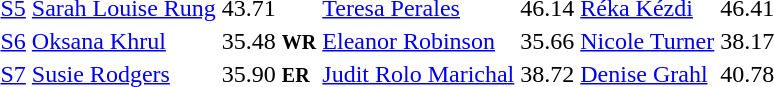<table>
<tr>
<td><a href='#'>S5</a></td>
<td><a href='#'>Sarah Louise Rung</a><br></td>
<td>43.71</td>
<td><a href='#'>Teresa Perales</a><br></td>
<td>46.14</td>
<td><a href='#'>Réka Kézdi</a><br></td>
<td>46.41</td>
</tr>
<tr>
<td><a href='#'>S6</a></td>
<td><a href='#'>Oksana Khrul</a><br></td>
<td>35.48 <small><strong>WR</strong></small></td>
<td><a href='#'>Eleanor Robinson</a><br></td>
<td>35.66</td>
<td><a href='#'>Nicole Turner</a><br></td>
<td>38.17</td>
</tr>
<tr>
<td><a href='#'>S7</a></td>
<td><a href='#'>Susie Rodgers</a><br></td>
<td>35.90 <small><strong>ER</strong></small></td>
<td><a href='#'>Judit Rolo Marichal</a><br></td>
<td>38.72</td>
<td><a href='#'>Denise Grahl</a><br></td>
<td>40.78</td>
</tr>
</table>
